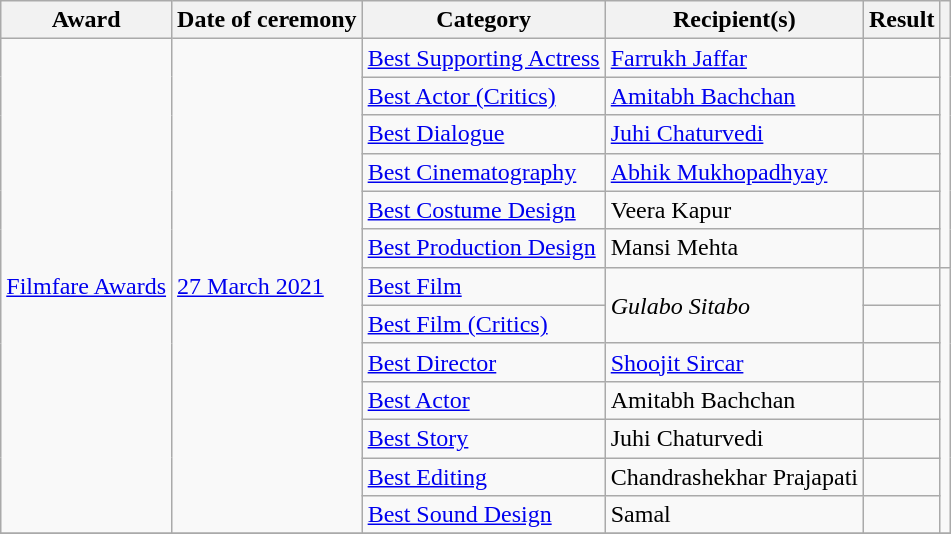<table class="wikitable plainrowheaders sortable">
<tr>
<th>Award</th>
<th>Date of ceremony</th>
<th>Category</th>
<th>Recipient(s)</th>
<th>Result</th>
<th></th>
</tr>
<tr>
<td rowspan="13"><a href='#'>Filmfare Awards</a></td>
<td rowspan="13"><a href='#'>27 March 2021</a></td>
<td><a href='#'>Best Supporting Actress</a></td>
<td><a href='#'>Farrukh Jaffar</a></td>
<td></td>
<td rowspan="6"></td>
</tr>
<tr>
<td><a href='#'>Best Actor (Critics)</a></td>
<td><a href='#'>Amitabh Bachchan</a></td>
<td></td>
</tr>
<tr>
<td><a href='#'>Best Dialogue</a></td>
<td><a href='#'>Juhi Chaturvedi</a></td>
<td></td>
</tr>
<tr>
<td><a href='#'>Best Cinematography</a></td>
<td><a href='#'>Abhik Mukhopadhyay</a></td>
<td></td>
</tr>
<tr>
<td><a href='#'>Best Costume Design</a></td>
<td>Veera Kapur</td>
<td></td>
</tr>
<tr>
<td><a href='#'>Best Production Design</a></td>
<td>Mansi Mehta</td>
<td></td>
</tr>
<tr>
<td><a href='#'>Best Film</a></td>
<td rowspan="2"><em>Gulabo Sitabo</em></td>
<td></td>
<td rowspan="7"></td>
</tr>
<tr>
<td><a href='#'>Best Film (Critics)</a></td>
<td></td>
</tr>
<tr>
<td><a href='#'>Best Director</a></td>
<td><a href='#'>Shoojit Sircar</a></td>
<td></td>
</tr>
<tr>
<td><a href='#'>Best Actor</a></td>
<td>Amitabh Bachchan</td>
<td></td>
</tr>
<tr>
<td><a href='#'>Best Story</a></td>
<td>Juhi Chaturvedi</td>
<td></td>
</tr>
<tr>
<td><a href='#'>Best Editing</a></td>
<td>Chandrashekhar Prajapati</td>
<td></td>
</tr>
<tr>
<td><a href='#'>Best Sound Design</a></td>
<td>Samal</td>
<td></td>
</tr>
<tr>
</tr>
</table>
